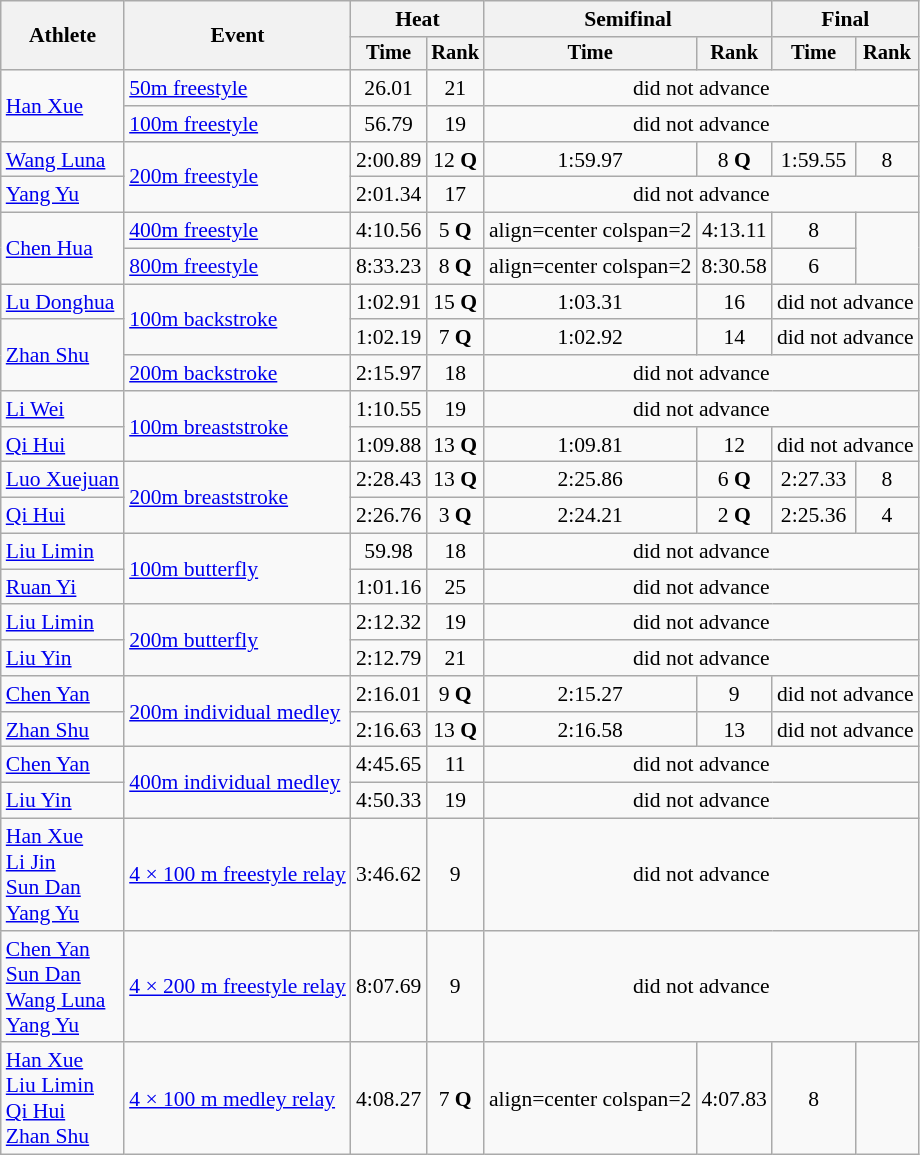<table class=wikitable style="font-size:90%">
<tr>
<th rowspan="2">Athlete</th>
<th rowspan="2">Event</th>
<th colspan="2">Heat</th>
<th colspan="2">Semifinal</th>
<th colspan="2">Final</th>
</tr>
<tr style="font-size:95%">
<th>Time</th>
<th>Rank</th>
<th>Time</th>
<th>Rank</th>
<th>Time</th>
<th>Rank</th>
</tr>
<tr>
<td align=left rowspan=2><a href='#'>Han Xue</a></td>
<td align=left><a href='#'>50m freestyle</a></td>
<td align=center>26.01</td>
<td align=center>21</td>
<td align=center colspan=4>did not advance</td>
</tr>
<tr>
<td align=left><a href='#'>100m freestyle</a></td>
<td align=center>56.79</td>
<td align=center>19</td>
<td align=center colspan=4>did not advance</td>
</tr>
<tr>
<td align=left><a href='#'>Wang Luna</a></td>
<td align=left rowspan=2><a href='#'>200m freestyle</a></td>
<td align=center>2:00.89</td>
<td align=center>12 <strong>Q</strong></td>
<td align=center>1:59.97</td>
<td align=center>8 <strong>Q</strong></td>
<td align=center>1:59.55</td>
<td align=center>8</td>
</tr>
<tr>
<td align=left><a href='#'>Yang Yu</a></td>
<td align=center>2:01.34</td>
<td align=center>17</td>
<td align=center colspan=4>did not advance</td>
</tr>
<tr>
<td align=left rowspan=2><a href='#'>Chen Hua</a></td>
<td align=left><a href='#'>400m freestyle</a></td>
<td align=center>4:10.56</td>
<td align=center>5 <strong>Q</strong></td>
<td>align=center colspan=2 </td>
<td align=center>4:13.11</td>
<td align=center>8</td>
</tr>
<tr>
<td align=left><a href='#'>800m freestyle</a></td>
<td align=center>8:33.23</td>
<td align=center>8 <strong>Q</strong></td>
<td>align=center colspan=2 </td>
<td align=center>8:30.58</td>
<td align=center>6</td>
</tr>
<tr>
<td align=left><a href='#'>Lu Donghua</a></td>
<td align=left rowspan=2><a href='#'>100m backstroke</a></td>
<td align=center>1:02.91</td>
<td align=center>15 <strong>Q</strong></td>
<td align=center>1:03.31</td>
<td align=center>16</td>
<td align=center colspan=2>did not advance</td>
</tr>
<tr>
<td align=left rowspan=2><a href='#'>Zhan Shu</a></td>
<td align=center>1:02.19</td>
<td align=center>7 <strong>Q</strong></td>
<td align=center>1:02.92</td>
<td align=center>14</td>
<td align=center colspan=2>did not advance</td>
</tr>
<tr>
<td align=left><a href='#'>200m backstroke</a></td>
<td align=center>2:15.97</td>
<td align=center>18</td>
<td align=center colspan=4>did not advance</td>
</tr>
<tr>
<td align=left><a href='#'>Li Wei</a></td>
<td align=left rowspan=2><a href='#'>100m breaststroke</a></td>
<td align=center>1:10.55</td>
<td align=center>19</td>
<td align=center colspan=4>did not advance</td>
</tr>
<tr>
<td align=left><a href='#'>Qi Hui</a></td>
<td align=center>1:09.88</td>
<td align=center>13 <strong>Q</strong></td>
<td align=center>1:09.81</td>
<td align=center>12</td>
<td align=center colspan=2>did not advance</td>
</tr>
<tr>
<td align=left><a href='#'>Luo Xuejuan</a></td>
<td align=left rowspan=2><a href='#'>200m breaststroke</a></td>
<td align=center>2:28.43</td>
<td align=center>13 <strong>Q</strong></td>
<td align=center>2:25.86</td>
<td align=center>6 <strong>Q</strong></td>
<td align=center>2:27.33</td>
<td align=center>8</td>
</tr>
<tr>
<td align=left><a href='#'>Qi Hui</a></td>
<td align=center>2:26.76</td>
<td align=center>3 <strong>Q</strong></td>
<td align=center>2:24.21</td>
<td align=center>2 <strong>Q</strong></td>
<td align=center>2:25.36</td>
<td align=center>4</td>
</tr>
<tr>
<td align=left><a href='#'>Liu Limin</a></td>
<td align=left rowspan=2><a href='#'>100m butterfly</a></td>
<td align=center>59.98</td>
<td align=center>18</td>
<td align=center colspan=4>did not advance</td>
</tr>
<tr>
<td align=left><a href='#'>Ruan Yi</a></td>
<td align=center>1:01.16</td>
<td align=center>25</td>
<td align=center colspan=4>did not advance</td>
</tr>
<tr>
<td align=left><a href='#'>Liu Limin</a></td>
<td align=left rowspan=2><a href='#'>200m butterfly</a></td>
<td align=center>2:12.32</td>
<td align=center>19</td>
<td align=center colspan=4>did not advance</td>
</tr>
<tr>
<td align=left><a href='#'>Liu Yin</a></td>
<td align=center>2:12.79</td>
<td align=center>21</td>
<td align=center colspan=4>did not advance</td>
</tr>
<tr>
<td align=left><a href='#'>Chen Yan</a></td>
<td align=left rowspan=2><a href='#'>200m individual medley</a></td>
<td align=center>2:16.01</td>
<td align=center>9 <strong>Q</strong></td>
<td align=center>2:15.27</td>
<td align=center>9</td>
<td align=center colspan=2>did not advance</td>
</tr>
<tr>
<td align=left><a href='#'>Zhan Shu</a></td>
<td align=center>2:16.63</td>
<td align=center>13 <strong>Q</strong></td>
<td align=center>2:16.58</td>
<td align=center>13</td>
<td align=center colspan=2>did not advance</td>
</tr>
<tr>
<td align=left><a href='#'>Chen Yan</a></td>
<td align=left rowspan=2><a href='#'>400m individual medley</a></td>
<td align=center>4:45.65</td>
<td align=center>11</td>
<td align=center colspan=4>did not advance</td>
</tr>
<tr>
<td align=left><a href='#'>Liu Yin</a></td>
<td align=center>4:50.33</td>
<td align=center>19</td>
<td align=center colspan=4>did not advance</td>
</tr>
<tr>
<td align=left><a href='#'>Han Xue</a><br> <a href='#'>Li Jin</a><br> <a href='#'>Sun Dan</a><br> <a href='#'>Yang Yu</a></td>
<td align=left><a href='#'>4 × 100 m freestyle relay</a></td>
<td align=center>3:46.62</td>
<td align=center>9</td>
<td align=center colspan=4>did not advance</td>
</tr>
<tr>
<td align=left><a href='#'>Chen Yan</a><br> <a href='#'>Sun Dan</a><br> <a href='#'>Wang Luna</a><br> <a href='#'>Yang Yu</a></td>
<td align=left><a href='#'>4 × 200 m freestyle relay</a></td>
<td align=center>8:07.69</td>
<td align=center>9</td>
<td align=center colspan=4>did not advance</td>
</tr>
<tr>
<td align=left><a href='#'>Han Xue</a><br> <a href='#'>Liu Limin</a><br> <a href='#'>Qi Hui</a><br> <a href='#'>Zhan Shu</a></td>
<td align=left><a href='#'>4 × 100 m medley relay</a></td>
<td align=center>4:08.27</td>
<td align=center>7 <strong>Q</strong></td>
<td>align=center colspan=2 </td>
<td align=center>4:07.83</td>
<td align=center>8</td>
</tr>
</table>
